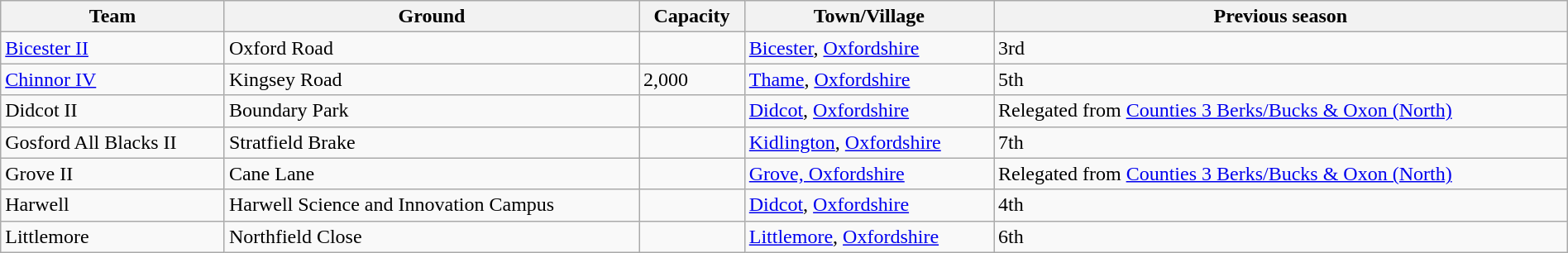<table class="wikitable sortable" width=100%>
<tr>
<th>Team</th>
<th>Ground</th>
<th>Capacity</th>
<th>Town/Village</th>
<th>Previous season</th>
</tr>
<tr>
<td><a href='#'>Bicester II</a></td>
<td>Oxford Road</td>
<td></td>
<td><a href='#'>Bicester</a>, <a href='#'>Oxfordshire</a></td>
<td>3rd</td>
</tr>
<tr>
<td><a href='#'>Chinnor IV</a></td>
<td>Kingsey Road</td>
<td>2,000</td>
<td><a href='#'>Thame</a>, <a href='#'>Oxfordshire</a></td>
<td>5th</td>
</tr>
<tr>
<td>Didcot II</td>
<td>Boundary Park</td>
<td></td>
<td><a href='#'>Didcot</a>, <a href='#'>Oxfordshire</a></td>
<td>Relegated from <a href='#'>Counties 3 Berks/Bucks & Oxon (North)</a></td>
</tr>
<tr>
<td>Gosford All Blacks II</td>
<td>Stratfield Brake</td>
<td></td>
<td><a href='#'>Kidlington</a>, <a href='#'>Oxfordshire</a></td>
<td>7th</td>
</tr>
<tr>
<td>Grove II</td>
<td>Cane Lane</td>
<td></td>
<td><a href='#'>Grove, Oxfordshire</a></td>
<td>Relegated from <a href='#'>Counties 3 Berks/Bucks & Oxon (North)</a></td>
</tr>
<tr>
<td>Harwell</td>
<td>Harwell Science and Innovation Campus</td>
<td></td>
<td><a href='#'>Didcot</a>, <a href='#'>Oxfordshire</a></td>
<td>4th</td>
</tr>
<tr>
<td>Littlemore</td>
<td>Northfield Close</td>
<td></td>
<td><a href='#'>Littlemore</a>, <a href='#'>Oxfordshire</a></td>
<td>6th</td>
</tr>
</table>
